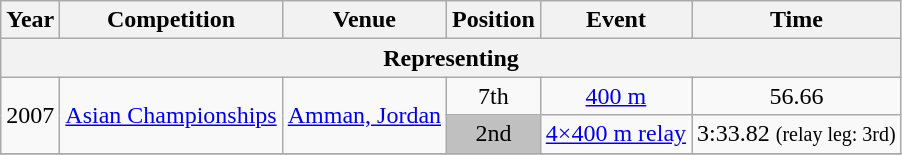<table class="wikitable sortable" style=text-align:center>
<tr>
<th>Year</th>
<th>Competition</th>
<th>Venue</th>
<th>Position</th>
<th>Event</th>
<th>Time</th>
</tr>
<tr>
<th colspan="7">Representing </th>
</tr>
<tr>
<td rowspan=2>2007</td>
<td rowspan=2><a href='#'>Asian Championships</a></td>
<td rowspan=2><a href='#'>Amman, Jordan</a></td>
<td>7th</td>
<td><a href='#'>400 m</a></td>
<td>56.66</td>
</tr>
<tr>
<td bgcolor="silver">2nd</td>
<td><a href='#'>4×400 m relay</a></td>
<td>3:33.82 <small>(relay leg: 3rd)</small></td>
</tr>
<tr>
</tr>
</table>
